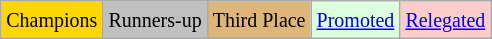<table class="wikitable">
<tr>
<td bgcolor=gold><small>Champions</small></td>
<td style="background:silver;"><small>Runners-up</small></td>
<td style="background:#deb678;"><small>Third Place</small></td>
<td style="background:#dfd;"><small><a href='#'>Promoted</a></small></td>
<td style="background:#fcc;"><small><a href='#'>Relegated</a></small></td>
</tr>
</table>
